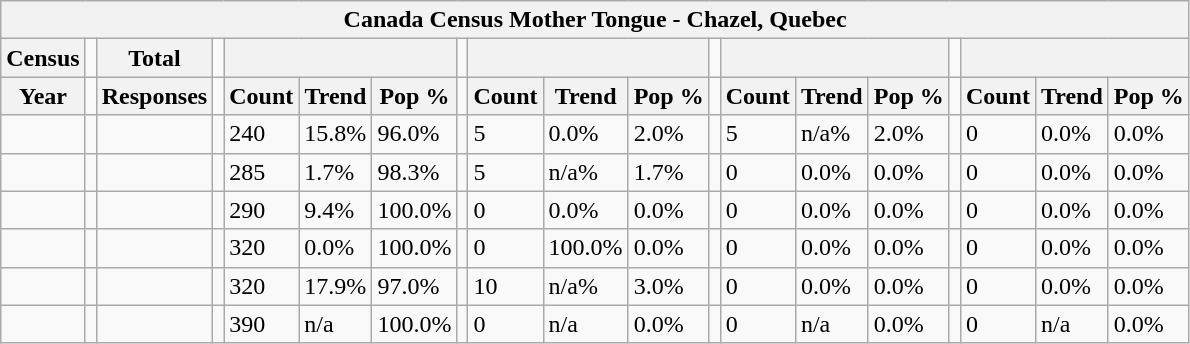<table class="wikitable">
<tr>
<th colspan="19">Canada Census Mother Tongue - Chazel, Quebec</th>
</tr>
<tr>
<th>Census</th>
<td></td>
<th>Total</th>
<td colspan="1"></td>
<th colspan="3"></th>
<td colspan="1"></td>
<th colspan="3"></th>
<td colspan="1"></td>
<th colspan="3"></th>
<td colspan="1"></td>
<th colspan="3"></th>
</tr>
<tr>
<th>Year</th>
<td></td>
<th>Responses</th>
<td></td>
<th>Count</th>
<th>Trend</th>
<th>Pop %</th>
<td></td>
<th>Count</th>
<th>Trend</th>
<th>Pop %</th>
<td></td>
<th>Count</th>
<th>Trend</th>
<th>Pop %</th>
<td></td>
<th>Count</th>
<th>Trend</th>
<th>Pop %</th>
</tr>
<tr>
<td></td>
<td></td>
<td></td>
<td></td>
<td>240</td>
<td> 15.8%</td>
<td>96.0%</td>
<td></td>
<td>5</td>
<td> 0.0%</td>
<td>2.0%</td>
<td></td>
<td>5</td>
<td> n/a%</td>
<td>2.0%</td>
<td></td>
<td>0</td>
<td> 0.0%</td>
<td>0.0%</td>
</tr>
<tr>
<td></td>
<td></td>
<td></td>
<td></td>
<td>285</td>
<td> 1.7%</td>
<td>98.3%</td>
<td></td>
<td>5</td>
<td> n/a%</td>
<td>1.7%</td>
<td></td>
<td>0</td>
<td> 0.0%</td>
<td>0.0%</td>
<td></td>
<td>0</td>
<td> 0.0%</td>
<td>0.0%</td>
</tr>
<tr>
<td></td>
<td></td>
<td></td>
<td></td>
<td>290</td>
<td> 9.4%</td>
<td>100.0%</td>
<td></td>
<td>0</td>
<td> 0.0%</td>
<td>0.0%</td>
<td></td>
<td>0</td>
<td> 0.0%</td>
<td>0.0%</td>
<td></td>
<td>0</td>
<td> 0.0%</td>
<td>0.0%</td>
</tr>
<tr>
<td></td>
<td></td>
<td></td>
<td></td>
<td>320</td>
<td> 0.0%</td>
<td>100.0%</td>
<td></td>
<td>0</td>
<td> 100.0%</td>
<td>0.0%</td>
<td></td>
<td>0</td>
<td> 0.0%</td>
<td>0.0%</td>
<td></td>
<td>0</td>
<td> 0.0%</td>
<td>0.0%</td>
</tr>
<tr>
<td></td>
<td></td>
<td></td>
<td></td>
<td>320</td>
<td> 17.9%</td>
<td>97.0%</td>
<td></td>
<td>10</td>
<td> n/a%</td>
<td>3.0%</td>
<td></td>
<td>0</td>
<td> 0.0%</td>
<td>0.0%</td>
<td></td>
<td>0</td>
<td> 0.0%</td>
<td>0.0%</td>
</tr>
<tr>
<td></td>
<td></td>
<td></td>
<td></td>
<td>390</td>
<td>n/a</td>
<td>100.0%</td>
<td></td>
<td>0</td>
<td>n/a</td>
<td>0.0%</td>
<td></td>
<td>0</td>
<td>n/a</td>
<td>0.0%</td>
<td></td>
<td>0</td>
<td>n/a</td>
<td>0.0%</td>
</tr>
</table>
